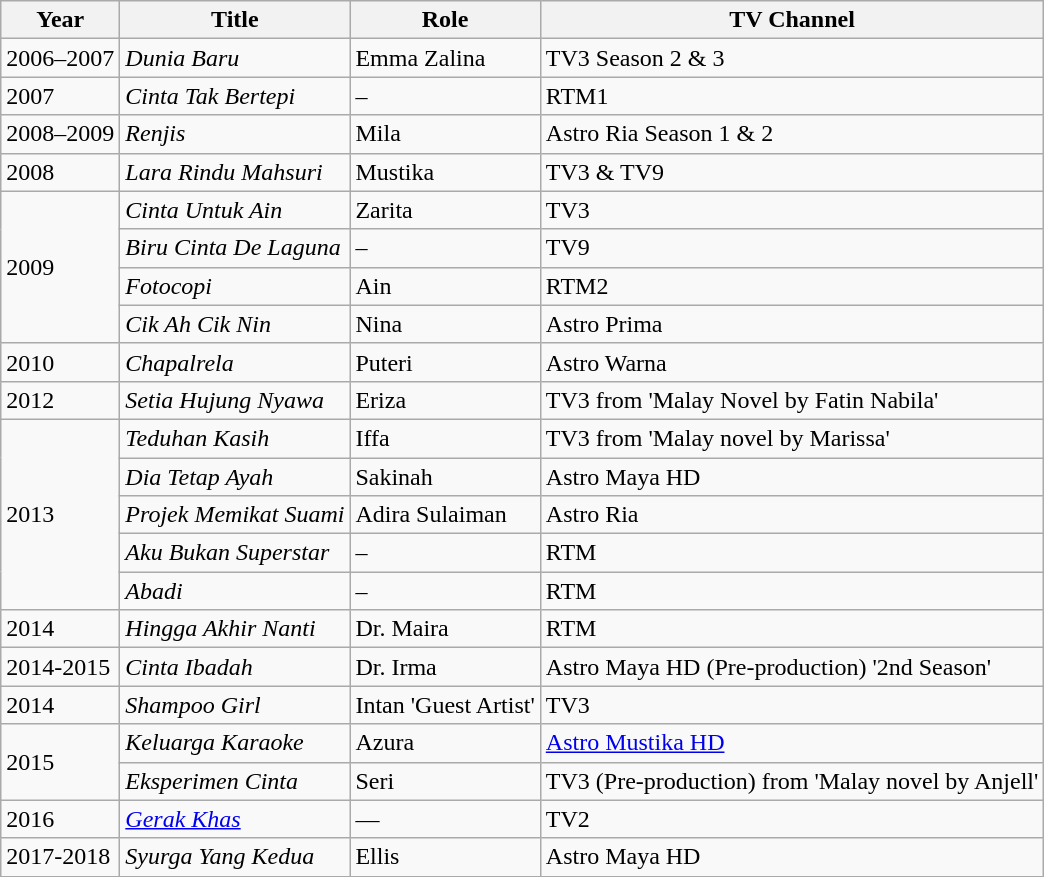<table class="wikitable">
<tr>
<th>Year</th>
<th>Title</th>
<th>Role</th>
<th>TV Channel</th>
</tr>
<tr>
<td>2006–2007</td>
<td><em>Dunia Baru</em></td>
<td>Emma Zalina</td>
<td>TV3 Season 2 & 3</td>
</tr>
<tr>
<td>2007</td>
<td><em>Cinta Tak Bertepi</em></td>
<td>–</td>
<td>RTM1</td>
</tr>
<tr>
<td>2008–2009</td>
<td><em>Renjis</em></td>
<td>Mila</td>
<td>Astro Ria Season 1 & 2</td>
</tr>
<tr>
<td>2008</td>
<td><em>Lara Rindu Mahsuri</em></td>
<td>Mustika</td>
<td>TV3 & TV9</td>
</tr>
<tr>
<td rowspan=4>2009</td>
<td><em>Cinta Untuk Ain</em></td>
<td>Zarita</td>
<td>TV3</td>
</tr>
<tr>
<td><em>Biru Cinta De Laguna</em></td>
<td>–</td>
<td>TV9</td>
</tr>
<tr>
<td><em>Fotocopi</em></td>
<td>Ain</td>
<td>RTM2</td>
</tr>
<tr>
<td><em>Cik Ah Cik Nin</em></td>
<td>Nina</td>
<td>Astro Prima</td>
</tr>
<tr>
<td>2010</td>
<td><em>Chapalrela</em></td>
<td>Puteri</td>
<td>Astro Warna</td>
</tr>
<tr>
<td>2012</td>
<td><em>Setia Hujung Nyawa</em></td>
<td>Eriza</td>
<td>TV3 from 'Malay Novel by Fatin Nabila'</td>
</tr>
<tr>
<td rowspan=5>2013</td>
<td><em>Teduhan Kasih</em></td>
<td>Iffa</td>
<td>TV3 from 'Malay novel by Marissa'</td>
</tr>
<tr>
<td><em>Dia Tetap Ayah</em></td>
<td>Sakinah</td>
<td>Astro Maya HD</td>
</tr>
<tr>
<td><em>Projek Memikat Suami</em></td>
<td>Adira Sulaiman</td>
<td>Astro Ria</td>
</tr>
<tr>
<td><em>Aku Bukan Superstar</em></td>
<td>–</td>
<td>RTM</td>
</tr>
<tr>
<td><em>Abadi</em></td>
<td>–</td>
<td>RTM</td>
</tr>
<tr>
<td>2014</td>
<td><em>Hingga Akhir Nanti</em></td>
<td>Dr. Maira</td>
<td>RTM</td>
</tr>
<tr>
<td>2014-2015</td>
<td><em>Cinta Ibadah</em></td>
<td>Dr. Irma</td>
<td>Astro Maya HD (Pre-production) '2nd Season'</td>
</tr>
<tr>
<td>2014</td>
<td><em>Shampoo Girl</em></td>
<td>Intan 'Guest Artist'</td>
<td>TV3</td>
</tr>
<tr>
<td rowspan=2>2015</td>
<td><em>Keluarga Karaoke</em></td>
<td>Azura</td>
<td><a href='#'>Astro Mustika HD</a></td>
</tr>
<tr>
<td><em>Eksperimen Cinta</em></td>
<td>Seri</td>
<td>TV3 (Pre-production) from 'Malay novel by Anjell'</td>
</tr>
<tr>
<td>2016</td>
<td><em><a href='#'>Gerak Khas</a></em></td>
<td>—</td>
<td>TV2</td>
</tr>
<tr>
<td>2017-2018</td>
<td><em>Syurga Yang Kedua</em></td>
<td>Ellis</td>
<td>Astro Maya HD</td>
</tr>
<tr>
</tr>
</table>
